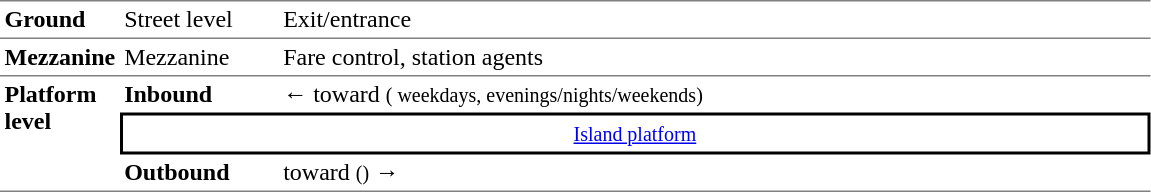<table table border=0 cellspacing=0 cellpadding=3>
<tr>
<td style="border-bottom:solid 1px gray;border-top:solid 1px gray;" width=50><strong>Ground</strong></td>
<td style="border-top:solid 1px gray;border-bottom:solid 1px gray;" width=100>Street level</td>
<td style="border-top:solid 1px gray;border-bottom:solid 1px gray;" width=575>Exit/entrance</td>
</tr>
<tr>
<td><strong>Mezzanine</strong></td>
<td>Mezzanine</td>
<td width=400>Fare control, station agents<br></td>
</tr>
<tr>
<td style="border-top:solid 1px gray;border-bottom:solid 1px gray;" rowspan=3 valign=top><strong>Platform level</strong></td>
<td style="border-bottom:solid 0px gray;border-top:solid 1px gray;"><span><strong>Inbound</strong></span></td>
<td style="border-bottom:solid 0px gray;border-top:solid 1px gray;">←  toward  <small>( weekdays,  evenings/nights/weekends)</small></td>
</tr>
<tr>
<td style="border-top:solid 2px black;border-right:solid 2px black;border-left:solid 2px black;border-bottom:solid 2px black;text-align:center;" colspan=2><small><a href='#'>Island platform</a> </small></td>
</tr>
<tr>
<td style="border-bottom:solid 1px gray;"><span><strong>Outbound</strong></span></td>
<td style="border-bottom:solid 1px gray;">  toward  <small>()</small> →</td>
</tr>
</table>
